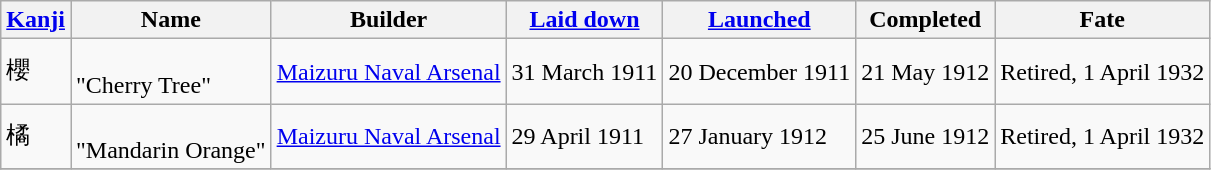<table class="wikitable plainrowheaders">
<tr>
<th scope="col"><a href='#'>Kanji</a></th>
<th scope="col">Name</th>
<th scope="col">Builder</th>
<th scope="col"><a href='#'>Laid down</a></th>
<th scope="col"><a href='#'>Launched</a></th>
<th scope="col">Completed</th>
<th scope="col">Fate</th>
</tr>
<tr>
<td scope="row">櫻</td>
<td><br>"Cherry Tree"</td>
<td><a href='#'>Maizuru Naval Arsenal</a></td>
<td>31 March 1911</td>
<td>20 December 1911</td>
<td>21 May 1912</td>
<td>Retired, 1 April 1932</td>
</tr>
<tr>
<td scope="row">橘</td>
<td><br>"Mandarin Orange"</td>
<td><a href='#'>Maizuru Naval Arsenal</a></td>
<td>29 April 1911</td>
<td>27 January 1912</td>
<td>25 June 1912</td>
<td>Retired, 1 April 1932</td>
</tr>
<tr>
</tr>
</table>
